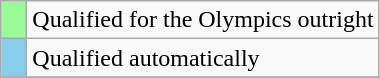<table class="wikitable">
<tr>
<td width=10px bgcolor="#98fb98"></td>
<td>Qualified for the Olympics outright</td>
</tr>
<tr>
<td width=10px bgcolor="skyblue"></td>
<td>Qualified automatically</td>
</tr>
<tr>
</tr>
</table>
